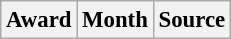<table class="wikitable sortable" style="text-align:left; font-size:95%;">
<tr>
<th>Award</th>
<th>Month</th>
<th>Source</th>
</tr>
</table>
